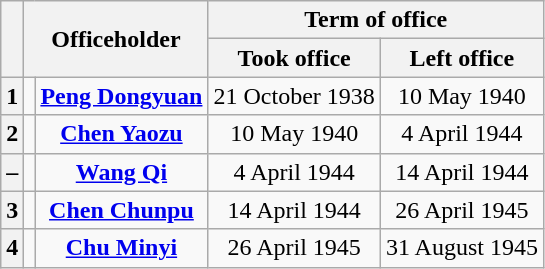<table class="wikitable" style="text-align:center">
<tr>
<th rowspan="2"></th>
<th colspan="2" rowspan="2">Officeholder</th>
<th colspan="2">Term of office</th>
</tr>
<tr>
<th>Took office</th>
<th>Left office</th>
</tr>
<tr>
<th>1</th>
<td></td>
<td><strong><a href='#'>Peng Dongyuan</a></strong><br></td>
<td>21 October 1938</td>
<td>10 May 1940</td>
</tr>
<tr>
<th>2</th>
<td></td>
<td><strong><a href='#'>Chen Yaozu</a></strong><br></td>
<td>10 May 1940</td>
<td>4 April 1944</td>
</tr>
<tr>
<th>–</th>
<td></td>
<td><strong><a href='#'>Wang Qi</a></strong><br></td>
<td>4 April 1944</td>
<td>14 April 1944</td>
</tr>
<tr>
<th>3</th>
<td></td>
<td><strong><a href='#'>Chen Chunpu</a></strong><br></td>
<td>14 April 1944</td>
<td>26 April 1945</td>
</tr>
<tr>
<th>4</th>
<td></td>
<td><strong><a href='#'>Chu Minyi</a></strong><br></td>
<td>26 April 1945</td>
<td>31 August 1945</td>
</tr>
</table>
